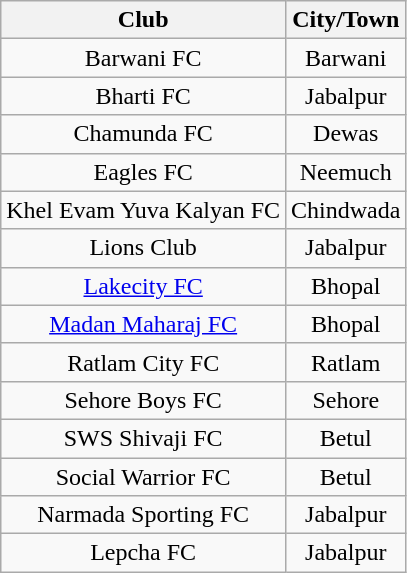<table class="wikitable" style="text-align:center;">
<tr>
<th>Club</th>
<th>City/Town</th>
</tr>
<tr>
<td>Barwani FC</td>
<td>Barwani</td>
</tr>
<tr>
<td>Bharti FC</td>
<td>Jabalpur</td>
</tr>
<tr>
<td>Chamunda FC</td>
<td>Dewas</td>
</tr>
<tr>
<td>Eagles FC</td>
<td>Neemuch</td>
</tr>
<tr>
<td>Khel Evam Yuva Kalyan FC</td>
<td>Chindwada</td>
</tr>
<tr>
<td>Lions Club</td>
<td>Jabalpur</td>
</tr>
<tr>
<td><a href='#'>Lakecity FC</a></td>
<td>Bhopal</td>
</tr>
<tr>
<td><a href='#'>Madan Maharaj FC</a></td>
<td>Bhopal</td>
</tr>
<tr>
<td>Ratlam City FC</td>
<td>Ratlam</td>
</tr>
<tr>
<td>Sehore Boys FC</td>
<td>Sehore</td>
</tr>
<tr>
<td>SWS Shivaji FC</td>
<td>Betul</td>
</tr>
<tr>
<td>Social Warrior FC</td>
<td>Betul</td>
</tr>
<tr>
<td>Narmada Sporting FC</td>
<td>Jabalpur</td>
</tr>
<tr>
<td>Lepcha FC</td>
<td>Jabalpur</td>
</tr>
</table>
